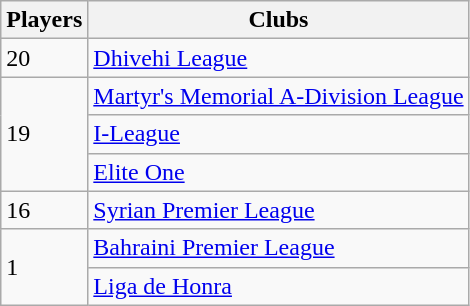<table class="wikitable">
<tr>
<th>Players</th>
<th>Clubs</th>
</tr>
<tr>
<td rowspan="1">20</td>
<td> <a href='#'>Dhivehi League</a></td>
</tr>
<tr>
<td rowspan="3">19</td>
<td> <a href='#'>Martyr's Memorial A-Division League</a></td>
</tr>
<tr>
<td> <a href='#'>I-League</a></td>
</tr>
<tr>
<td> <a href='#'>Elite One</a></td>
</tr>
<tr>
<td>16</td>
<td> <a href='#'>Syrian Premier League</a></td>
</tr>
<tr>
<td rowspan="2">1</td>
<td> <a href='#'>Bahraini Premier League</a></td>
</tr>
<tr>
<td> <a href='#'>Liga de Honra</a></td>
</tr>
</table>
